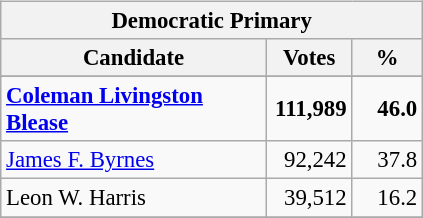<table class="wikitable" align="left" style="margin: 1em 1em 1em 0; font-size: 95%;">
<tr>
<th colspan="3">Democratic Primary</th>
</tr>
<tr>
<th colspan="1" style="width: 170px">Candidate</th>
<th style="width: 50px">Votes</th>
<th style="width: 40px">%</th>
</tr>
<tr>
</tr>
<tr>
<td><strong><a href='#'>Coleman Livingston Blease</a></strong></td>
<td align="right"><strong>111,989</strong></td>
<td align="right"><strong>46.0</strong></td>
</tr>
<tr>
<td><a href='#'>James F. Byrnes</a></td>
<td align="right">92,242</td>
<td align="right">37.8</td>
</tr>
<tr>
<td>Leon W. Harris</td>
<td align="right">39,512</td>
<td align="right">16.2</td>
</tr>
<tr>
</tr>
</table>
